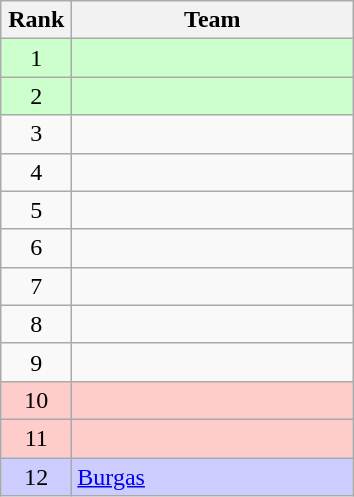<table class="wikitable" style="text-align: center;">
<tr>
<th width=40>Rank</th>
<th width=180>Team</th>
</tr>
<tr bgcolor=ccffcc>
<td>1</td>
<td align=left></td>
</tr>
<tr bgcolor=ccffcc>
<td>2</td>
<td align=left></td>
</tr>
<tr>
<td>3</td>
<td align=left></td>
</tr>
<tr>
<td>4</td>
<td align=left></td>
</tr>
<tr>
<td>5</td>
<td align=left></td>
</tr>
<tr>
<td>6</td>
<td align=left></td>
</tr>
<tr>
<td>7</td>
<td align=left></td>
</tr>
<tr>
<td>8</td>
<td align=left></td>
</tr>
<tr>
<td>9</td>
<td align=left></td>
</tr>
<tr bgcolor=ffcccc>
<td>10</td>
<td align=left></td>
</tr>
<tr bgcolor=ffcccc>
<td>11</td>
<td align=left></td>
</tr>
<tr bgcolor=ccccff>
<td>12</td>
<td align=left><a href='#'>Burgas</a></td>
</tr>
</table>
